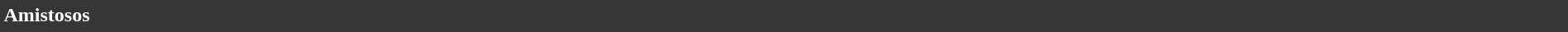<table style="width: 100%; background:#363636; color:white;">
<tr>
<td><strong>Amistosos</strong></td>
</tr>
<tr>
</tr>
</table>
